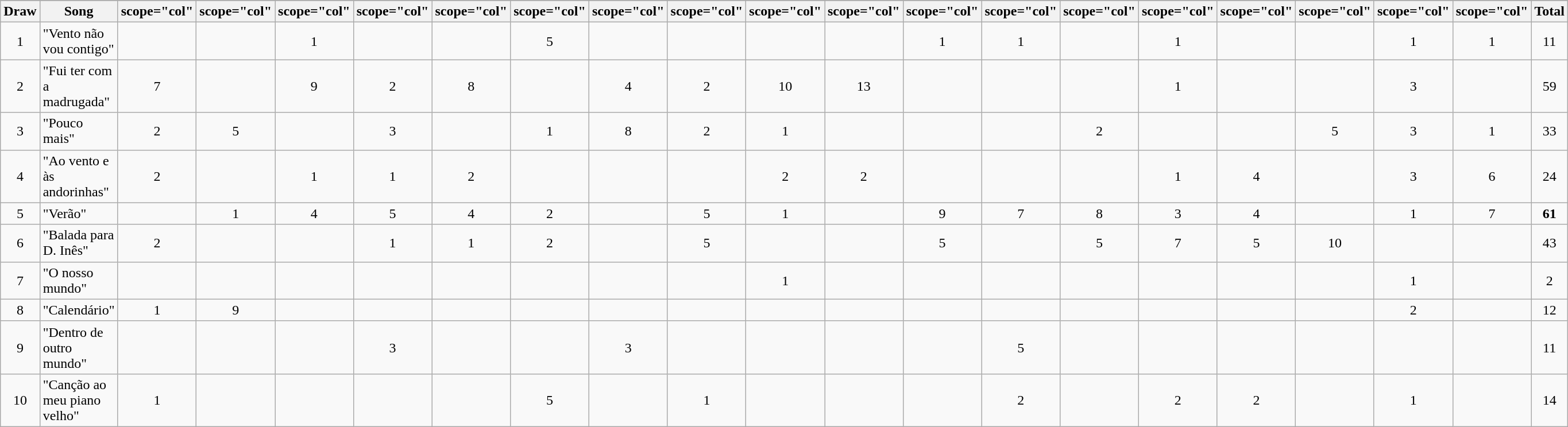<table class="wikitable plainrowheaders" style="margin: 1em auto 1em auto; text-align:center;">
<tr>
</tr>
<tr>
<th scope="col">Draw</th>
<th scope="col">Song</th>
<th>scope="col" </th>
<th>scope="col" </th>
<th>scope="col" </th>
<th>scope="col" </th>
<th>scope="col" </th>
<th>scope="col" </th>
<th>scope="col" </th>
<th>scope="col" </th>
<th>scope="col" </th>
<th>scope="col" </th>
<th>scope="col" </th>
<th>scope="col" </th>
<th>scope="col" </th>
<th>scope="col" </th>
<th>scope="col" </th>
<th>scope="col" </th>
<th>scope="col" </th>
<th>scope="col" </th>
<th scope="col">Total</th>
</tr>
<tr>
<td>1</td>
<td align="left">"Vento não vou contigo"</td>
<td></td>
<td></td>
<td>1</td>
<td></td>
<td></td>
<td>5</td>
<td></td>
<td></td>
<td></td>
<td></td>
<td>1</td>
<td>1</td>
<td></td>
<td>1</td>
<td></td>
<td></td>
<td>1</td>
<td>1</td>
<td>11</td>
</tr>
<tr>
<td>2</td>
<td align="left">"Fui ter com a madrugada"</td>
<td>7</td>
<td></td>
<td>9</td>
<td>2</td>
<td>8</td>
<td></td>
<td>4</td>
<td>2</td>
<td>10</td>
<td>13</td>
<td></td>
<td></td>
<td></td>
<td>1</td>
<td></td>
<td></td>
<td>3</td>
<td></td>
<td>59</td>
</tr>
<tr>
<td>3</td>
<td align="left">"Pouco mais"</td>
<td>2</td>
<td>5</td>
<td></td>
<td>3</td>
<td></td>
<td>1</td>
<td>8</td>
<td>2</td>
<td>1</td>
<td></td>
<td></td>
<td></td>
<td>2</td>
<td></td>
<td></td>
<td>5</td>
<td>3</td>
<td>1</td>
<td>33</td>
</tr>
<tr>
<td>4</td>
<td align="left">"Ao vento e às andorinhas"</td>
<td>2</td>
<td></td>
<td>1</td>
<td>1</td>
<td>2</td>
<td></td>
<td></td>
<td></td>
<td>2</td>
<td>2</td>
<td></td>
<td></td>
<td></td>
<td>1</td>
<td>4</td>
<td></td>
<td>3</td>
<td>6</td>
<td>24</td>
</tr>
<tr>
<td>5</td>
<td align="left">"Verão"</td>
<td></td>
<td>1</td>
<td>4</td>
<td>5</td>
<td>4</td>
<td>2</td>
<td></td>
<td>5</td>
<td>1</td>
<td></td>
<td>9</td>
<td>7</td>
<td>8</td>
<td>3</td>
<td>4</td>
<td></td>
<td>1</td>
<td>7</td>
<td><strong>61</strong></td>
</tr>
<tr>
<td>6</td>
<td align="left">"Balada para D. Inês"</td>
<td>2</td>
<td></td>
<td></td>
<td>1</td>
<td>1</td>
<td>2</td>
<td></td>
<td>5</td>
<td></td>
<td></td>
<td>5</td>
<td></td>
<td>5</td>
<td>7</td>
<td>5</td>
<td>10</td>
<td></td>
<td></td>
<td>43</td>
</tr>
<tr>
<td>7</td>
<td align="left">"O nosso mundo"</td>
<td></td>
<td></td>
<td></td>
<td></td>
<td></td>
<td></td>
<td></td>
<td></td>
<td>1</td>
<td></td>
<td></td>
<td></td>
<td></td>
<td></td>
<td></td>
<td></td>
<td>1</td>
<td></td>
<td>2</td>
</tr>
<tr>
<td>8</td>
<td align="left">"Calendário"</td>
<td>1</td>
<td>9</td>
<td></td>
<td></td>
<td></td>
<td></td>
<td></td>
<td></td>
<td></td>
<td></td>
<td></td>
<td></td>
<td></td>
<td></td>
<td></td>
<td></td>
<td>2</td>
<td></td>
<td>12</td>
</tr>
<tr>
<td>9</td>
<td align="left">"Dentro de outro mundo"</td>
<td></td>
<td></td>
<td></td>
<td>3</td>
<td></td>
<td></td>
<td>3</td>
<td></td>
<td></td>
<td></td>
<td></td>
<td>5</td>
<td></td>
<td></td>
<td></td>
<td></td>
<td></td>
<td></td>
<td>11</td>
</tr>
<tr>
<td>10</td>
<td align="left">"Canção ao meu piano velho"</td>
<td>1</td>
<td></td>
<td></td>
<td></td>
<td></td>
<td>5</td>
<td></td>
<td>1</td>
<td></td>
<td></td>
<td></td>
<td>2</td>
<td></td>
<td>2</td>
<td>2</td>
<td></td>
<td>1</td>
<td></td>
<td>14</td>
</tr>
</table>
